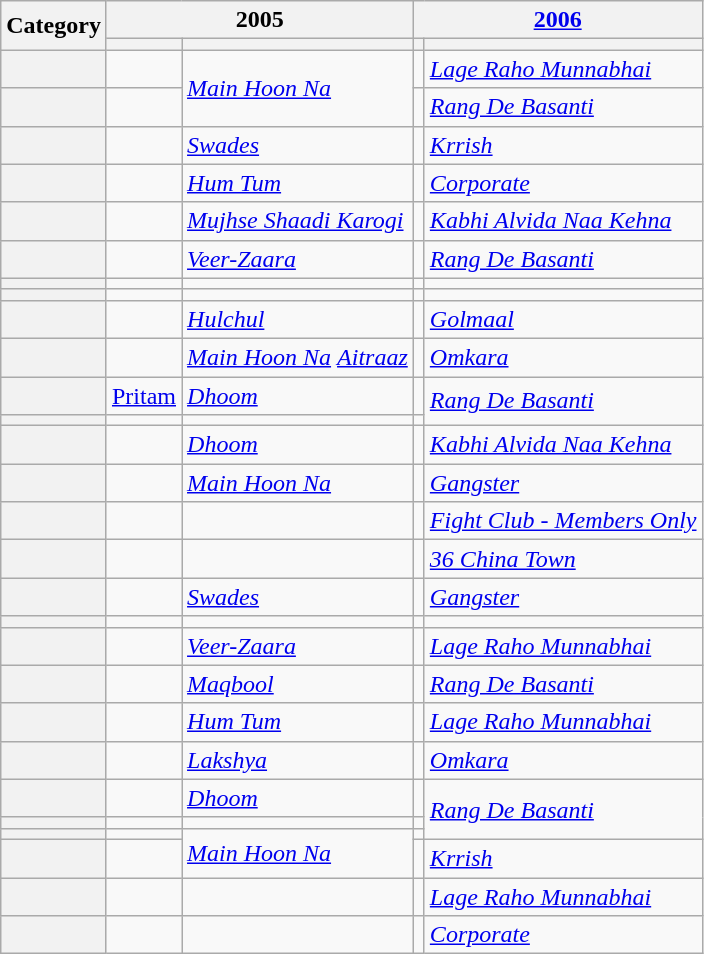<table class="wikitable sortable plainrowheaders">
<tr>
<th rowspan="2" scope="col">Category</th>
<th colspan="2" scope="col">2005</th>
<th colspan="2" scope="col"><a href='#'>2006</a></th>
</tr>
<tr>
<th scope="col"></th>
<th scope="col"></th>
<th scope="col"></th>
<th scope="col"></th>
</tr>
<tr>
<th scope="row"></th>
<td></td>
<td rowspan="2"><em><a href='#'>Main Hoon Na</a></em></td>
<td></td>
<td><em><a href='#'>Lage Raho Munnabhai</a></em></td>
</tr>
<tr>
<th scope="row"></th>
<td></td>
<td></td>
<td><em><a href='#'>Rang De Basanti</a></em></td>
</tr>
<tr>
<th scope="row"></th>
<td></td>
<td><em><a href='#'>Swades</a></em></td>
<td></td>
<td><em><a href='#'>Krrish</a></em></td>
</tr>
<tr>
<th scope="row"></th>
<td></td>
<td><em><a href='#'>Hum Tum</a></em></td>
<td></td>
<td><em><a href='#'>Corporate</a></em></td>
</tr>
<tr>
<th scope="row"></th>
<td></td>
<td><em><a href='#'>Mujhse Shaadi Karogi</a></em></td>
<td></td>
<td><em><a href='#'>Kabhi Alvida Naa Kehna</a></em></td>
</tr>
<tr>
<th scope="row"></th>
<td></td>
<td><em><a href='#'>Veer-Zaara</a></em></td>
<td></td>
<td><em><a href='#'>Rang De Basanti</a></em></td>
</tr>
<tr>
<th scope="row"></th>
<td></td>
<td></td>
<td></td>
<td></td>
</tr>
<tr>
<th scope="row"></th>
<td></td>
<td></td>
<td></td>
<td></td>
</tr>
<tr>
<th scope="row"></th>
<td></td>
<td><em><a href='#'>Hulchul</a></em></td>
<td></td>
<td><em><a href='#'>Golmaal</a></em></td>
</tr>
<tr>
<th scope="row"></th>
<td><br></td>
<td><em><a href='#'>Main Hoon Na</a></em>  <em><a href='#'>Aitraaz</a></em></td>
<td></td>
<td><em><a href='#'>Omkara</a></em></td>
</tr>
<tr>
<th scope="row"></th>
<td><a href='#'>Pritam</a></td>
<td><em><a href='#'>Dhoom</a></em></td>
<td></td>
<td rowspan="2"><em><a href='#'>Rang De Basanti</a></em></td>
</tr>
<tr>
<th scope="row"></th>
<td></td>
<td></td>
<td></td>
</tr>
<tr>
<th scope="row"></th>
<td></td>
<td><em><a href='#'>Dhoom</a></em></td>
<td></td>
<td><em><a href='#'>Kabhi Alvida Naa Kehna</a></em></td>
</tr>
<tr>
<th scope="row"></th>
<td></td>
<td><em><a href='#'>Main Hoon Na</a></em></td>
<td></td>
<td><em><a href='#'>Gangster</a></em></td>
</tr>
<tr>
<th scope="row"></th>
<td></td>
<td></td>
<td></td>
<td><em><a href='#'>Fight Club - Members Only</a></em></td>
</tr>
<tr>
<th scope="row"></th>
<td></td>
<td></td>
<td></td>
<td><em><a href='#'>36 China Town</a></em></td>
</tr>
<tr>
<th scope="row"></th>
<td></td>
<td><em><a href='#'>Swades</a></em></td>
<td></td>
<td><em><a href='#'>Gangster</a></em></td>
</tr>
<tr>
<th scope="row"></th>
<td></td>
<td></td>
<td></td>
<td></td>
</tr>
<tr>
<th scope="row"></th>
<td></td>
<td><em><a href='#'>Veer-Zaara</a></em></td>
<td> <br></td>
<td><em><a href='#'>Lage Raho Munnabhai</a></em></td>
</tr>
<tr>
<th scope="row"></th>
<td> <br></td>
<td><em><a href='#'>Maqbool</a></em></td>
<td> <br></td>
<td><em><a href='#'>Rang De Basanti</a></em></td>
</tr>
<tr>
<th scope="row"></th>
<td></td>
<td><em><a href='#'>Hum Tum</a></em></td>
<td><br></td>
<td><em><a href='#'>Lage Raho Munnabhai</a></em></td>
</tr>
<tr>
<th scope="row"></th>
<td></td>
<td><em><a href='#'>Lakshya</a></em></td>
<td></td>
<td><em><a href='#'>Omkara</a></em></td>
</tr>
<tr>
<th scope="row"></th>
<td></td>
<td><em><a href='#'>Dhoom</a></em></td>
<td></td>
<td rowspan="3"><em><a href='#'>Rang De Basanti</a></em></td>
</tr>
<tr>
<th scope="row"></th>
<td></td>
<td></td>
<td></td>
</tr>
<tr>
<th scope="row"></th>
<td></td>
<td rowspan="2"><em><a href='#'>Main Hoon Na</a></em></td>
<td></td>
</tr>
<tr>
<th scope="row"></th>
<td></td>
<td> <br></td>
<td><em><a href='#'>Krrish</a></em></td>
</tr>
<tr>
<th scope="row"></th>
<td></td>
<td></td>
<td></td>
<td><em><a href='#'>Lage Raho Munnabhai</a></em></td>
</tr>
<tr>
<th scope="row"></th>
<td></td>
<td></td>
<td></td>
<td><em><a href='#'>Corporate</a></em></td>
</tr>
</table>
